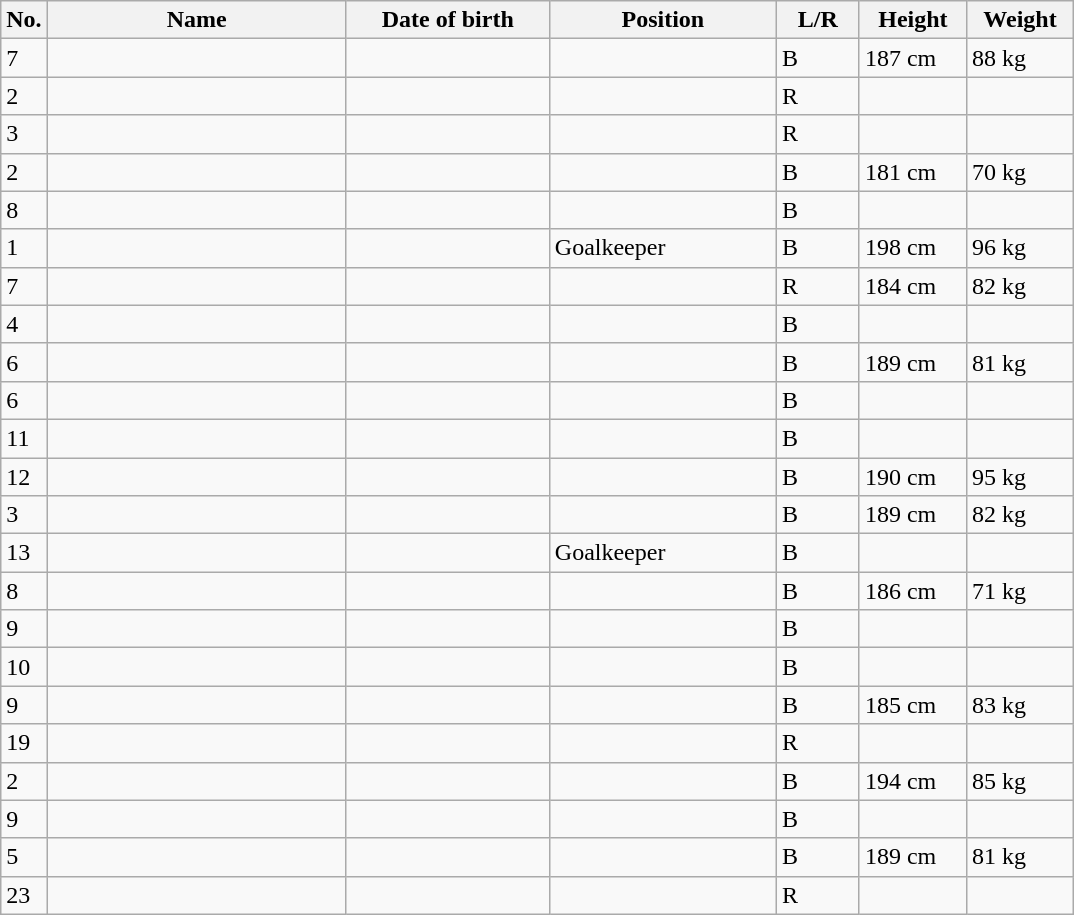<table class="wikitable sortable" style=font-size:100%; text-align:center;>
<tr>
<th>No.</th>
<th style=width:12em>Name</th>
<th style=width:8em>Date of birth</th>
<th style=width:9em>Position</th>
<th style=width:3em>L/R</th>
<th style=width:4em>Height</th>
<th style=width:4em>Weight</th>
</tr>
<tr>
<td>7</td>
<td align=left></td>
<td align=right></td>
<td></td>
<td>B</td>
<td>187 cm</td>
<td>88 kg</td>
</tr>
<tr>
<td>2</td>
<td align=left></td>
<td align=right></td>
<td></td>
<td>R</td>
<td></td>
<td></td>
</tr>
<tr>
<td>3</td>
<td align=left></td>
<td align=right></td>
<td></td>
<td>R</td>
<td></td>
<td></td>
</tr>
<tr>
<td>2</td>
<td align=left></td>
<td align=right></td>
<td></td>
<td>B</td>
<td>181 cm</td>
<td>70 kg</td>
</tr>
<tr>
<td>8</td>
<td align=left></td>
<td align=right></td>
<td></td>
<td>B</td>
<td></td>
<td></td>
</tr>
<tr>
<td>1</td>
<td align=left></td>
<td align=right></td>
<td>Goalkeeper</td>
<td>B</td>
<td>198 cm</td>
<td>96 kg</td>
</tr>
<tr>
<td>7</td>
<td align=left></td>
<td align=right></td>
<td></td>
<td>R</td>
<td>184 cm</td>
<td>82 kg</td>
</tr>
<tr>
<td>4</td>
<td align=left></td>
<td align=right></td>
<td></td>
<td>B</td>
<td></td>
<td></td>
</tr>
<tr>
<td>6</td>
<td align=left></td>
<td align=right></td>
<td></td>
<td>B</td>
<td>189 cm</td>
<td>81 kg</td>
</tr>
<tr>
<td>6</td>
<td align=left></td>
<td align=right></td>
<td></td>
<td>B</td>
<td></td>
<td></td>
</tr>
<tr>
<td>11</td>
<td align=left></td>
<td align=right></td>
<td></td>
<td>B</td>
<td></td>
<td></td>
</tr>
<tr>
<td>12</td>
<td align=left></td>
<td align=right></td>
<td></td>
<td>B</td>
<td>190 cm</td>
<td>95 kg</td>
</tr>
<tr>
<td>3</td>
<td align=left></td>
<td align=right></td>
<td></td>
<td>B</td>
<td>189 cm</td>
<td>82 kg</td>
</tr>
<tr>
<td>13</td>
<td align=left></td>
<td align=right></td>
<td>Goalkeeper</td>
<td>B</td>
<td></td>
<td></td>
</tr>
<tr>
<td>8</td>
<td align=left></td>
<td align=right></td>
<td></td>
<td>B</td>
<td>186 cm</td>
<td>71 kg</td>
</tr>
<tr>
<td>9</td>
<td align=left></td>
<td align=right></td>
<td></td>
<td>B</td>
<td></td>
<td></td>
</tr>
<tr>
<td>10</td>
<td align=left></td>
<td align=right></td>
<td></td>
<td>B</td>
<td></td>
<td></td>
</tr>
<tr>
<td>9</td>
<td align=left></td>
<td align=right></td>
<td></td>
<td>B</td>
<td>185 cm</td>
<td>83 kg</td>
</tr>
<tr>
<td>19</td>
<td align=left></td>
<td align=right></td>
<td></td>
<td>R</td>
<td></td>
<td></td>
</tr>
<tr>
<td>2</td>
<td align=left></td>
<td align=right></td>
<td></td>
<td>B</td>
<td>194 cm</td>
<td>85 kg</td>
</tr>
<tr>
<td>9</td>
<td align=left></td>
<td align=right></td>
<td></td>
<td>B</td>
<td></td>
<td></td>
</tr>
<tr>
<td>5</td>
<td align=left></td>
<td align=right></td>
<td></td>
<td>B</td>
<td>189 cm</td>
<td>81 kg</td>
</tr>
<tr>
<td>23</td>
<td align=left></td>
<td align=right></td>
<td></td>
<td>R</td>
<td></td>
<td></td>
</tr>
</table>
